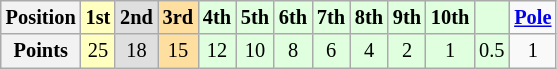<table class="wikitable" style="font-size:85%; text-align:center;">
<tr>
<th>Position</th>
<td style="background:#ffffbf;"><strong>1st</strong></td>
<td style="background:#dfdfdf;"><strong>2nd</strong></td>
<td style="background:#ffdf9f;"><strong>3rd</strong></td>
<td style="background:#dfffdf;"><strong>4th</strong></td>
<td style="background:#dfffdf;"><strong>5th</strong></td>
<td style="background:#dfffdf;"><strong>6th</strong></td>
<td style="background:#dfffdf;"><strong>7th</strong></td>
<td style="background:#dfffdf;"><strong>8th</strong></td>
<td style="background:#dfffdf;"><strong>9th</strong></td>
<td style="background:#dfffdf;"><strong>10th</strong></td>
<td style="background:#dfffdf;"><strong></strong></td>
<td><strong><a href='#'>Pole</a></strong></td>
</tr>
<tr>
<th>Points</th>
<td style="background:#ffffbf;">25</td>
<td style="background:#dfdfdf;">18</td>
<td style="background:#ffdf9f;">15</td>
<td style="background:#dfffdf;">12</td>
<td style="background:#dfffdf;">10</td>
<td style="background:#dfffdf;">8</td>
<td style="background:#dfffdf;">6</td>
<td style="background:#dfffdf;">4</td>
<td style="background:#dfffdf;">2</td>
<td style="background:#dfffdf;">1</td>
<td style="background:#dfffdf;">0.5</td>
<td>1</td>
</tr>
</table>
